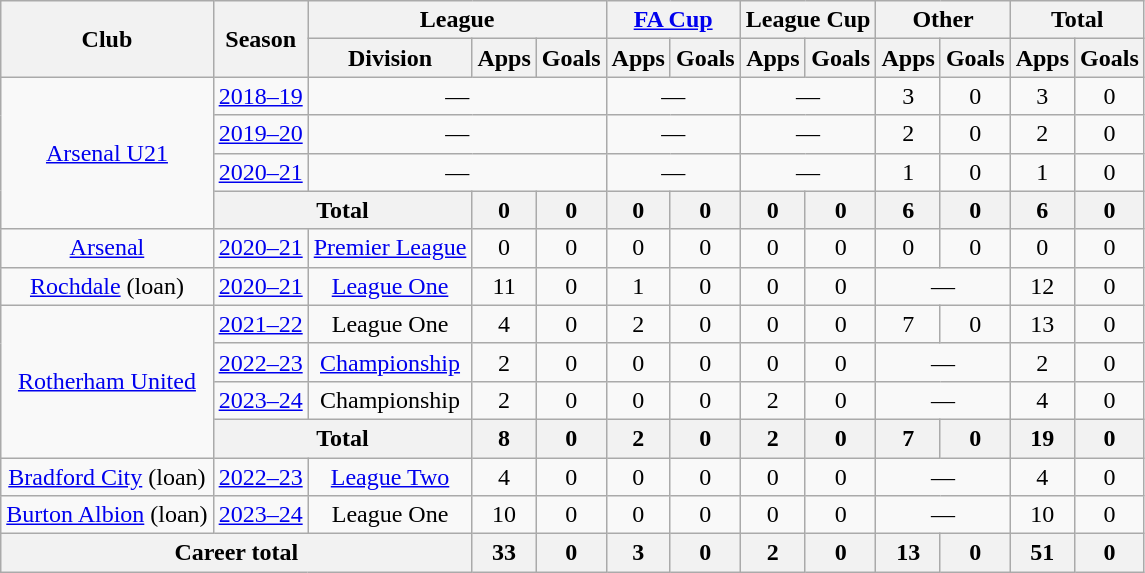<table class="wikitable" style="text-align: center;">
<tr>
<th rowspan="2">Club</th>
<th rowspan="2">Season</th>
<th colspan="3">League</th>
<th colspan="2"><a href='#'>FA Cup</a></th>
<th colspan="2">League Cup</th>
<th colspan="2">Other</th>
<th colspan="2">Total</th>
</tr>
<tr>
<th>Division</th>
<th>Apps</th>
<th>Goals</th>
<th>Apps</th>
<th>Goals</th>
<th>Apps</th>
<th>Goals</th>
<th>Apps</th>
<th>Goals</th>
<th>Apps</th>
<th>Goals</th>
</tr>
<tr>
<td rowspan="4"><a href='#'>Arsenal U21</a></td>
<td><a href='#'>2018–19</a></td>
<td colspan=3>—</td>
<td colspan=2>—</td>
<td colspan=2>—</td>
<td>3</td>
<td>0</td>
<td>3</td>
<td>0</td>
</tr>
<tr>
<td><a href='#'>2019–20</a></td>
<td colspan=3>—</td>
<td colspan=2>—</td>
<td colspan=2>—</td>
<td>2</td>
<td>0</td>
<td>2</td>
<td>0</td>
</tr>
<tr>
<td><a href='#'>2020–21</a></td>
<td colspan=3>—</td>
<td colspan=2>—</td>
<td colspan=2>—</td>
<td>1</td>
<td>0</td>
<td>1</td>
<td>0</td>
</tr>
<tr>
<th colspan="2">Total</th>
<th>0</th>
<th>0</th>
<th>0</th>
<th>0</th>
<th>0</th>
<th>0</th>
<th>6</th>
<th>0</th>
<th>6</th>
<th>0</th>
</tr>
<tr>
<td><a href='#'>Arsenal</a></td>
<td><a href='#'>2020–21</a></td>
<td><a href='#'>Premier League</a></td>
<td>0</td>
<td>0</td>
<td>0</td>
<td>0</td>
<td>0</td>
<td>0</td>
<td>0</td>
<td>0</td>
<td>0</td>
<td>0</td>
</tr>
<tr>
<td><a href='#'>Rochdale</a> (loan)</td>
<td><a href='#'>2020–21</a></td>
<td><a href='#'>League One</a></td>
<td>11</td>
<td>0</td>
<td>1</td>
<td>0</td>
<td>0</td>
<td>0</td>
<td colspan=2>—</td>
<td>12</td>
<td>0</td>
</tr>
<tr>
<td rowspan=4><a href='#'>Rotherham United</a></td>
<td><a href='#'>2021–22</a></td>
<td>League One</td>
<td>4</td>
<td>0</td>
<td>2</td>
<td>0</td>
<td>0</td>
<td>0</td>
<td>7</td>
<td>0</td>
<td>13</td>
<td>0</td>
</tr>
<tr>
<td><a href='#'>2022–23</a></td>
<td><a href='#'>Championship</a></td>
<td>2</td>
<td>0</td>
<td>0</td>
<td>0</td>
<td>0</td>
<td>0</td>
<td colspan=2>—</td>
<td>2</td>
<td>0</td>
</tr>
<tr>
<td><a href='#'>2023–24</a></td>
<td>Championship</td>
<td>2</td>
<td>0</td>
<td>0</td>
<td>0</td>
<td>2</td>
<td>0</td>
<td colspan=2>—</td>
<td>4</td>
<td>0</td>
</tr>
<tr>
<th colspan=2>Total</th>
<th>8</th>
<th>0</th>
<th>2</th>
<th>0</th>
<th>2</th>
<th>0</th>
<th>7</th>
<th>0</th>
<th>19</th>
<th>0</th>
</tr>
<tr>
<td><a href='#'>Bradford City</a> (loan)</td>
<td><a href='#'>2022–23</a></td>
<td><a href='#'>League Two</a></td>
<td>4</td>
<td>0</td>
<td>0</td>
<td>0</td>
<td>0</td>
<td>0</td>
<td colspan=2>—</td>
<td>4</td>
<td>0</td>
</tr>
<tr>
<td><a href='#'>Burton Albion</a> (loan)</td>
<td><a href='#'>2023–24</a></td>
<td>League One</td>
<td>10</td>
<td>0</td>
<td>0</td>
<td>0</td>
<td>0</td>
<td>0</td>
<td colspan=2>—</td>
<td>10</td>
<td>0</td>
</tr>
<tr>
<th colspan="3">Career total</th>
<th>33</th>
<th>0</th>
<th>3</th>
<th>0</th>
<th>2</th>
<th>0</th>
<th>13</th>
<th>0</th>
<th>51</th>
<th>0</th>
</tr>
</table>
